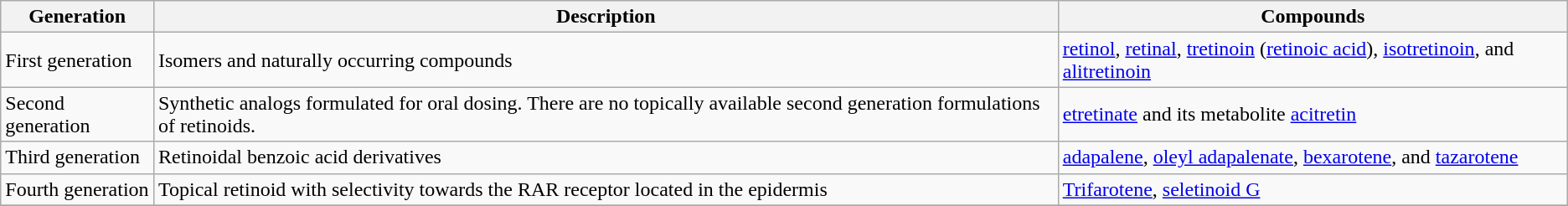<table class="wikitable">
<tr>
<th>Generation</th>
<th>Description</th>
<th>Compounds</th>
</tr>
<tr>
<td>First generation</td>
<td>Isomers and naturally occurring compounds</td>
<td><a href='#'>retinol</a>, <a href='#'>retinal</a>, <a href='#'>tretinoin</a> (<a href='#'>retinoic acid</a>), <a href='#'>isotretinoin</a>, and <a href='#'>alitretinoin</a></td>
</tr>
<tr>
<td>Second generation</td>
<td>Synthetic analogs formulated for oral dosing. There are no topically available second generation formulations of retinoids.</td>
<td><a href='#'>etretinate</a> and its metabolite <a href='#'>acitretin</a></td>
</tr>
<tr>
<td>Third generation</td>
<td>Retinoidal benzoic acid derivatives</td>
<td><a href='#'>adapalene</a>, <a href='#'>oleyl adapalenate</a>, <a href='#'>bexarotene</a>, and <a href='#'>tazarotene</a></td>
</tr>
<tr>
<td>Fourth generation</td>
<td>Topical retinoid with selectivity towards the RAR receptor located in the epidermis</td>
<td><a href='#'>Trifarotene</a>, <a href='#'>seletinoid G</a></td>
</tr>
<tr>
</tr>
</table>
